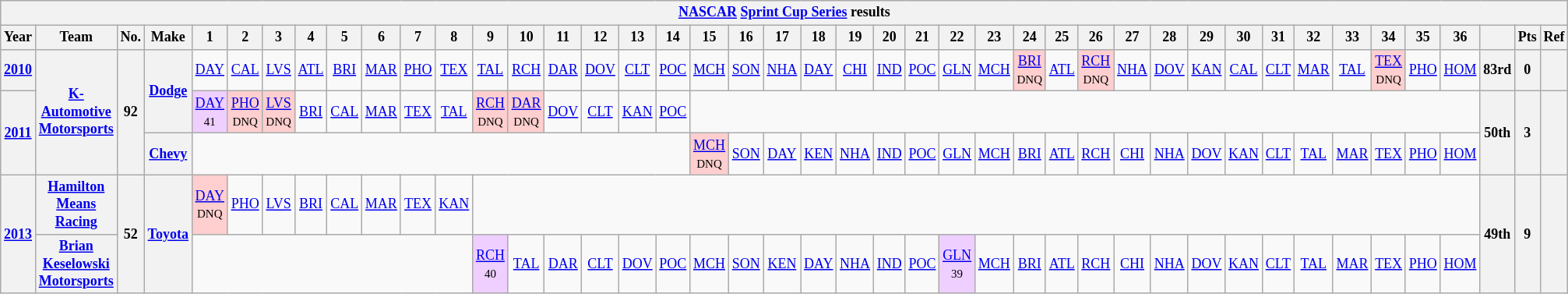<table class="wikitable" style="text-align:center; font-size:75%">
<tr>
<th colspan=45><a href='#'>NASCAR</a> <a href='#'>Sprint Cup Series</a> results</th>
</tr>
<tr>
<th>Year</th>
<th>Team</th>
<th>No.</th>
<th>Make</th>
<th>1</th>
<th>2</th>
<th>3</th>
<th>4</th>
<th>5</th>
<th>6</th>
<th>7</th>
<th>8</th>
<th>9</th>
<th>10</th>
<th>11</th>
<th>12</th>
<th>13</th>
<th>14</th>
<th>15</th>
<th>16</th>
<th>17</th>
<th>18</th>
<th>19</th>
<th>20</th>
<th>21</th>
<th>22</th>
<th>23</th>
<th>24</th>
<th>25</th>
<th>26</th>
<th>27</th>
<th>28</th>
<th>29</th>
<th>30</th>
<th>31</th>
<th>32</th>
<th>33</th>
<th>34</th>
<th>35</th>
<th>36</th>
<th></th>
<th>Pts</th>
<th>Ref</th>
</tr>
<tr>
<th><a href='#'>2010</a></th>
<th rowspan=3><a href='#'>K-Automotive Motorsports</a></th>
<th rowspan=3>92</th>
<th rowspan=2><a href='#'>Dodge</a></th>
<td><a href='#'>DAY</a></td>
<td><a href='#'>CAL</a></td>
<td><a href='#'>LVS</a></td>
<td><a href='#'>ATL</a></td>
<td><a href='#'>BRI</a></td>
<td><a href='#'>MAR</a></td>
<td><a href='#'>PHO</a></td>
<td><a href='#'>TEX</a></td>
<td><a href='#'>TAL</a></td>
<td><a href='#'>RCH</a></td>
<td><a href='#'>DAR</a></td>
<td><a href='#'>DOV</a></td>
<td><a href='#'>CLT</a></td>
<td><a href='#'>POC</a></td>
<td><a href='#'>MCH</a></td>
<td><a href='#'>SON</a></td>
<td><a href='#'>NHA</a></td>
<td><a href='#'>DAY</a></td>
<td><a href='#'>CHI</a></td>
<td><a href='#'>IND</a></td>
<td><a href='#'>POC</a></td>
<td><a href='#'>GLN</a></td>
<td><a href='#'>MCH</a></td>
<td style="background:#FFCFCF;"><a href='#'>BRI</a><br><small>DNQ</small></td>
<td><a href='#'>ATL</a></td>
<td style="background:#FFCFCF;"><a href='#'>RCH</a><br><small>DNQ</small></td>
<td><a href='#'>NHA</a></td>
<td><a href='#'>DOV</a></td>
<td><a href='#'>KAN</a></td>
<td><a href='#'>CAL</a></td>
<td><a href='#'>CLT</a></td>
<td><a href='#'>MAR</a></td>
<td><a href='#'>TAL</a></td>
<td style="background:#FFCFCF;"><a href='#'>TEX</a><br><small>DNQ</small></td>
<td><a href='#'>PHO</a></td>
<td><a href='#'>HOM</a></td>
<th>83rd</th>
<th>0</th>
<th></th>
</tr>
<tr>
<th rowspan=2><a href='#'>2011</a></th>
<td style="background:#EFCFFF;"><a href='#'>DAY</a><br><small>41</small></td>
<td style="background:#FFCFCF;"><a href='#'>PHO</a><br><small>DNQ</small></td>
<td style="background:#FFCFCF;"><a href='#'>LVS</a><br><small>DNQ</small></td>
<td><a href='#'>BRI</a></td>
<td><a href='#'>CAL</a></td>
<td><a href='#'>MAR</a></td>
<td><a href='#'>TEX</a></td>
<td><a href='#'>TAL</a></td>
<td style="background:#FFCFCF;"><a href='#'>RCH</a><br><small>DNQ</small></td>
<td style="background:#FFCFCF;"><a href='#'>DAR</a><br><small>DNQ</small></td>
<td><a href='#'>DOV</a></td>
<td><a href='#'>CLT</a></td>
<td><a href='#'>KAN</a></td>
<td><a href='#'>POC</a></td>
<td colspan=22></td>
<th rowspan=2>50th</th>
<th rowspan=2>3</th>
<th rowspan=2></th>
</tr>
<tr>
<th><a href='#'>Chevy</a></th>
<td colspan=14></td>
<td style="background:#FFCFCF;"><a href='#'>MCH</a><br><small>DNQ</small></td>
<td><a href='#'>SON</a></td>
<td><a href='#'>DAY</a></td>
<td><a href='#'>KEN</a></td>
<td><a href='#'>NHA</a></td>
<td><a href='#'>IND</a></td>
<td><a href='#'>POC</a></td>
<td><a href='#'>GLN</a></td>
<td><a href='#'>MCH</a></td>
<td><a href='#'>BRI</a></td>
<td><a href='#'>ATL</a></td>
<td><a href='#'>RCH</a></td>
<td><a href='#'>CHI</a></td>
<td><a href='#'>NHA</a></td>
<td><a href='#'>DOV</a></td>
<td><a href='#'>KAN</a></td>
<td><a href='#'>CLT</a></td>
<td><a href='#'>TAL</a></td>
<td><a href='#'>MAR</a></td>
<td><a href='#'>TEX</a></td>
<td><a href='#'>PHO</a></td>
<td><a href='#'>HOM</a></td>
</tr>
<tr>
<th rowspan=2><a href='#'>2013</a></th>
<th><a href='#'>Hamilton Means Racing</a></th>
<th rowspan=2>52</th>
<th rowspan=2><a href='#'>Toyota</a></th>
<td style="background:#FFCFCF;"><a href='#'>DAY</a><br><small>DNQ</small></td>
<td><a href='#'>PHO</a></td>
<td><a href='#'>LVS</a></td>
<td><a href='#'>BRI</a></td>
<td><a href='#'>CAL</a></td>
<td><a href='#'>MAR</a></td>
<td><a href='#'>TEX</a></td>
<td><a href='#'>KAN</a></td>
<td colspan=28></td>
<th rowspan=2>49th</th>
<th rowspan=2>9</th>
<th rowspan=2></th>
</tr>
<tr>
<th><a href='#'>Brian Keselowski Motorsports</a></th>
<td colspan=8></td>
<td style="background:#EFCFFF;"><a href='#'>RCH</a><br><small>40</small></td>
<td><a href='#'>TAL</a></td>
<td><a href='#'>DAR</a></td>
<td><a href='#'>CLT</a></td>
<td><a href='#'>DOV</a></td>
<td><a href='#'>POC</a></td>
<td><a href='#'>MCH</a></td>
<td><a href='#'>SON</a></td>
<td><a href='#'>KEN</a></td>
<td><a href='#'>DAY</a></td>
<td><a href='#'>NHA</a></td>
<td><a href='#'>IND</a></td>
<td><a href='#'>POC</a></td>
<td style="background:#EFCFFF;"><a href='#'>GLN</a><br><small>39</small></td>
<td><a href='#'>MCH</a></td>
<td><a href='#'>BRI</a></td>
<td><a href='#'>ATL</a></td>
<td><a href='#'>RCH</a></td>
<td><a href='#'>CHI</a></td>
<td><a href='#'>NHA</a></td>
<td><a href='#'>DOV</a></td>
<td><a href='#'>KAN</a></td>
<td><a href='#'>CLT</a></td>
<td><a href='#'>TAL</a></td>
<td><a href='#'>MAR</a></td>
<td><a href='#'>TEX</a></td>
<td><a href='#'>PHO</a></td>
<td><a href='#'>HOM</a></td>
</tr>
</table>
